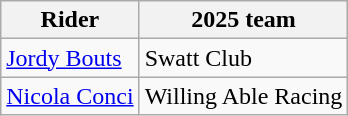<table class="wikitable">
<tr>
<th>Rider</th>
<th>2025 team</th>
</tr>
<tr>
<td><a href='#'>Jordy Bouts</a></td>
<td>Swatt Club</td>
</tr>
<tr>
<td><a href='#'>Nicola Conci</a></td>
<td>Willing Able Racing</td>
</tr>
</table>
